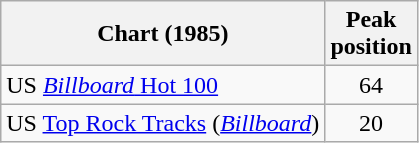<table class="wikitable sortable">
<tr>
<th>Chart (1985)</th>
<th>Peak<br>position</th>
</tr>
<tr>
<td>US <a href='#'><em>Billboard</em> Hot 100</a></td>
<td style="text-align:center;">64</td>
</tr>
<tr>
<td>US <a href='#'>Top Rock Tracks</a> (<em><a href='#'>Billboard</a></em>)</td>
<td style="text-align:center;">20</td>
</tr>
</table>
